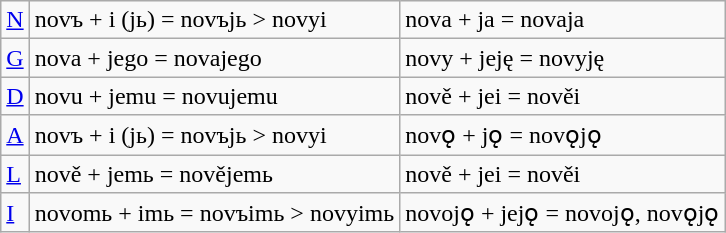<table class="wikitable">
<tr>
<td><a href='#'>N</a></td>
<td>novъ + i (jь) = novъjь > novyi</td>
<td>nova + ja = novaja</td>
</tr>
<tr>
<td><a href='#'>G</a></td>
<td>nova + jego = novajego</td>
<td>novy + jeję = novyję</td>
</tr>
<tr>
<td><a href='#'>D</a></td>
<td>novu + jemu = novujemu</td>
<td>nově + jei = nověi</td>
</tr>
<tr>
<td><a href='#'>A</a></td>
<td>novъ + i (jь) = novъjь > novyi</td>
<td>novǫ + jǫ = novǫjǫ</td>
</tr>
<tr>
<td><a href='#'>L</a></td>
<td>nově + jemь = novějemь</td>
<td>nově + jei = nověi</td>
</tr>
<tr>
<td><a href='#'>I</a></td>
<td>novomь + imь = novъimь > novyimь</td>
<td>novojǫ + jejǫ = novojǫ, novǫjǫ</td>
</tr>
</table>
